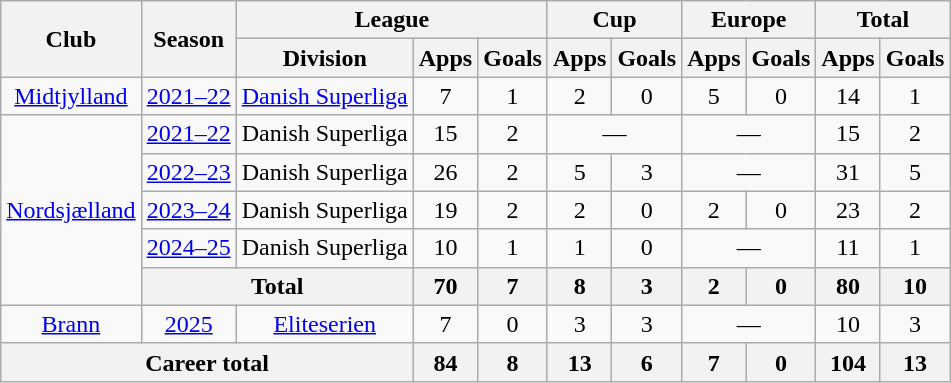<table class="wikitable" style="text-align:center">
<tr>
<th rowspan="2">Club</th>
<th rowspan="2">Season</th>
<th colspan="3">League</th>
<th colspan="2">Cup</th>
<th colspan="2">Europe</th>
<th colspan="2">Total</th>
</tr>
<tr>
<th>Division</th>
<th>Apps</th>
<th>Goals</th>
<th>Apps</th>
<th>Goals</th>
<th>Apps</th>
<th>Goals</th>
<th>Apps</th>
<th>Goals</th>
</tr>
<tr>
<td><a href='#'>Midtjylland</a></td>
<td><a href='#'>2021–22</a></td>
<td><a href='#'>Danish Superliga</a></td>
<td>7</td>
<td>1</td>
<td>2</td>
<td>0</td>
<td>5</td>
<td>0</td>
<td>14</td>
<td>1</td>
</tr>
<tr>
<td rowspan="5"><a href='#'>Nordsjælland</a></td>
<td><a href='#'>2021–22</a></td>
<td>Danish Superliga</td>
<td>15</td>
<td>2</td>
<td colspan="2">—</td>
<td colspan="2">—</td>
<td>15</td>
<td>2</td>
</tr>
<tr>
<td><a href='#'>2022–23</a></td>
<td>Danish Superliga</td>
<td>26</td>
<td>2</td>
<td>5</td>
<td>3</td>
<td colspan="2">—</td>
<td>31</td>
<td>5</td>
</tr>
<tr>
<td><a href='#'>2023–24</a></td>
<td>Danish Superliga</td>
<td>19</td>
<td>2</td>
<td>2</td>
<td>0</td>
<td>2</td>
<td>0</td>
<td>23</td>
<td>2</td>
</tr>
<tr>
<td><a href='#'>2024–25</a></td>
<td>Danish Superliga</td>
<td>10</td>
<td>1</td>
<td>1</td>
<td>0</td>
<td colspan="2">—</td>
<td>11</td>
<td>1</td>
</tr>
<tr>
<th colspan="2">Total</th>
<th>70</th>
<th>7</th>
<th>8</th>
<th>3</th>
<th>2</th>
<th>0</th>
<th>80</th>
<th>10</th>
</tr>
<tr>
<td><a href='#'>Brann</a></td>
<td><a href='#'>2025</a></td>
<td><a href='#'>Eliteserien</a></td>
<td>7</td>
<td>0</td>
<td>3</td>
<td>3</td>
<td colspan="2">—</td>
<td>10</td>
<td>3</td>
</tr>
<tr>
<th colspan="3">Career total</th>
<th>84</th>
<th>8</th>
<th>13</th>
<th>6</th>
<th>7</th>
<th>0</th>
<th>104</th>
<th>13</th>
</tr>
</table>
